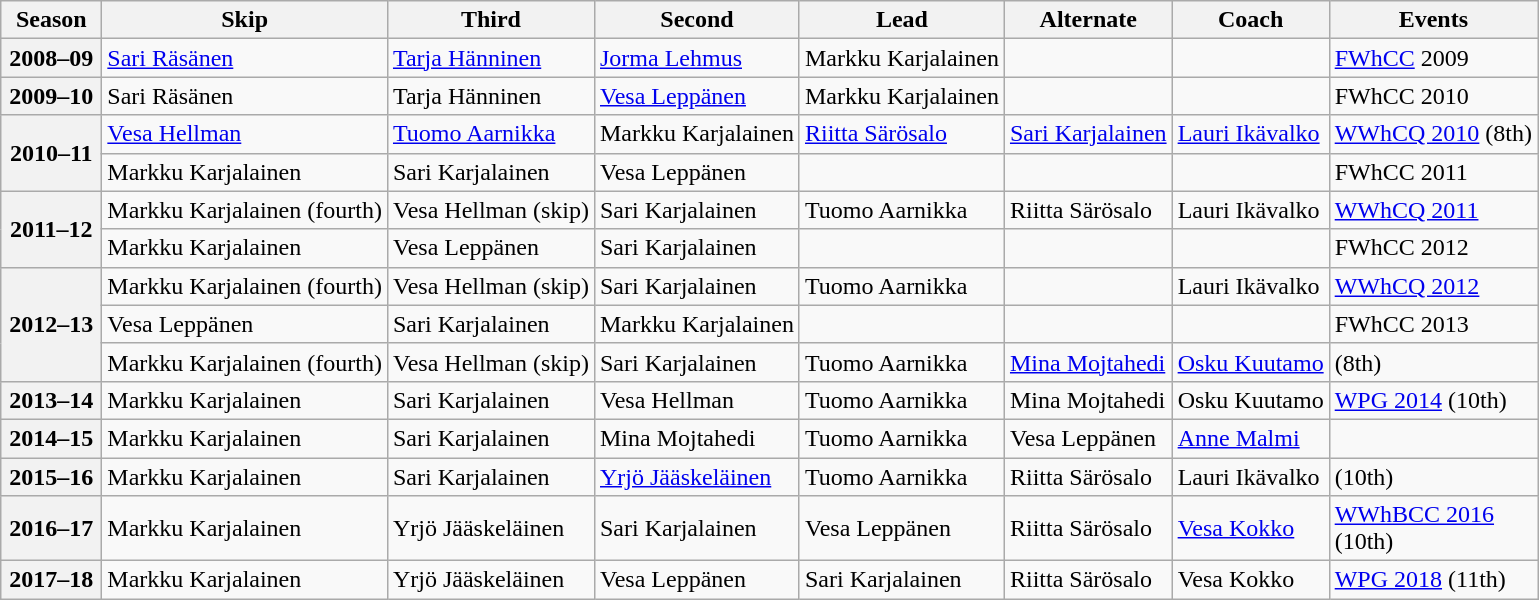<table class="wikitable">
<tr>
<th scope="col" width=60>Season</th>
<th scope="col">Skip</th>
<th scope="col">Third</th>
<th scope="col">Second</th>
<th scope="col">Lead</th>
<th scope="col">Alternate</th>
<th scope="col">Coach</th>
<th scope="col">Events</th>
</tr>
<tr>
<th scope="row">2008–09</th>
<td><a href='#'>Sari Räsänen</a></td>
<td><a href='#'>Tarja Hänninen</a></td>
<td><a href='#'>Jorma Lehmus</a></td>
<td>Markku Karjalainen</td>
<td></td>
<td></td>
<td><a href='#'>FWhCC</a> 2009 </td>
</tr>
<tr>
<th scope="row">2009–10</th>
<td>Sari Räsänen</td>
<td>Tarja Hänninen</td>
<td><a href='#'>Vesa Leppänen</a></td>
<td>Markku Karjalainen</td>
<td></td>
<td></td>
<td>FWhCC 2010 </td>
</tr>
<tr>
<th scope="row" rowspan=2>2010–11</th>
<td><a href='#'>Vesa Hellman</a></td>
<td><a href='#'>Tuomo Aarnikka</a></td>
<td>Markku Karjalainen</td>
<td><a href='#'>Riitta Särösalo</a></td>
<td><a href='#'>Sari Karjalainen</a></td>
<td><a href='#'>Lauri Ikävalko</a></td>
<td><a href='#'>WWhCQ 2010</a> (8th)</td>
</tr>
<tr>
<td>Markku Karjalainen</td>
<td>Sari Karjalainen</td>
<td>Vesa Leppänen</td>
<td></td>
<td></td>
<td></td>
<td>FWhCC 2011 </td>
</tr>
<tr>
<th scope="row" rowspan=2>2011–12</th>
<td>Markku Karjalainen (fourth)</td>
<td>Vesa Hellman (skip)</td>
<td>Sari Karjalainen</td>
<td>Tuomo Aarnikka</td>
<td>Riitta Särösalo</td>
<td>Lauri Ikävalko</td>
<td><a href='#'>WWhCQ 2011</a> </td>
</tr>
<tr>
<td>Markku Karjalainen</td>
<td>Vesa Leppänen</td>
<td>Sari Karjalainen</td>
<td></td>
<td></td>
<td></td>
<td>FWhCC 2012 </td>
</tr>
<tr>
<th scope="row" rowspan=3>2012–13</th>
<td>Markku Karjalainen (fourth)</td>
<td>Vesa Hellman (skip)</td>
<td>Sari Karjalainen</td>
<td>Tuomo Aarnikka</td>
<td></td>
<td>Lauri Ikävalko</td>
<td><a href='#'>WWhCQ 2012</a> </td>
</tr>
<tr>
<td>Vesa Leppänen</td>
<td>Sari Karjalainen</td>
<td>Markku Karjalainen</td>
<td></td>
<td></td>
<td></td>
<td>FWhCC 2013 </td>
</tr>
<tr>
<td>Markku Karjalainen (fourth)</td>
<td>Vesa Hellman (skip)</td>
<td>Sari Karjalainen</td>
<td>Tuomo Aarnikka</td>
<td><a href='#'>Mina Mojtahedi</a></td>
<td><a href='#'>Osku Kuutamo</a></td>
<td> (8th)</td>
</tr>
<tr>
<th scope="row">2013–14</th>
<td>Markku Karjalainen</td>
<td>Sari Karjalainen</td>
<td>Vesa Hellman</td>
<td>Tuomo Aarnikka</td>
<td>Mina Mojtahedi</td>
<td>Osku Kuutamo</td>
<td><a href='#'>WPG 2014</a> (10th)</td>
</tr>
<tr>
<th scope="row">2014–15</th>
<td>Markku Karjalainen</td>
<td>Sari Karjalainen</td>
<td>Mina Mojtahedi</td>
<td>Tuomo Aarnikka</td>
<td>Vesa Leppänen</td>
<td><a href='#'>Anne Malmi</a></td>
<td> </td>
</tr>
<tr>
<th scope="row">2015–16</th>
<td>Markku Karjalainen</td>
<td>Sari Karjalainen</td>
<td><a href='#'>Yrjö Jääskeläinen</a></td>
<td>Tuomo Aarnikka</td>
<td>Riitta Särösalo</td>
<td>Lauri Ikävalko</td>
<td> (10th)</td>
</tr>
<tr>
<th scope="row">2016–17</th>
<td>Markku Karjalainen</td>
<td>Yrjö Jääskeläinen</td>
<td>Sari Karjalainen</td>
<td>Vesa Leppänen</td>
<td>Riitta Särösalo</td>
<td><a href='#'>Vesa Kokko</a></td>
<td><a href='#'>WWhBCC 2016</a> <br> (10th)</td>
</tr>
<tr>
<th scope="row">2017–18</th>
<td>Markku Karjalainen</td>
<td>Yrjö Jääskeläinen</td>
<td>Vesa Leppänen</td>
<td>Sari Karjalainen</td>
<td>Riitta Särösalo</td>
<td>Vesa Kokko</td>
<td><a href='#'>WPG 2018</a> (11th)</td>
</tr>
</table>
